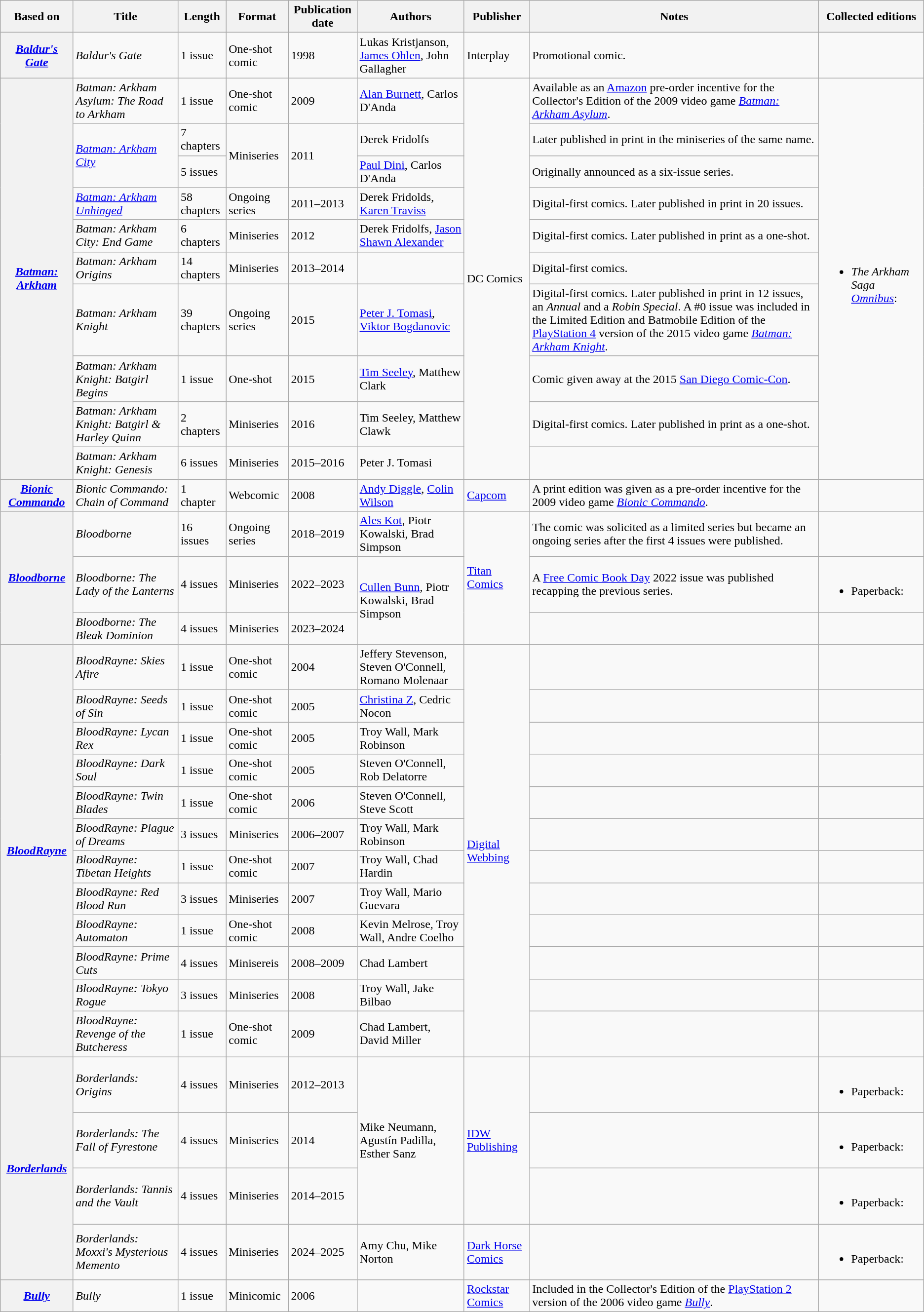<table class="wikitable mw-collapsible">
<tr>
<th>Based on</th>
<th>Title</th>
<th>Length</th>
<th>Format</th>
<th>Publication date</th>
<th>Authors</th>
<th>Publisher</th>
<th>Notes</th>
<th>Collected editions</th>
</tr>
<tr>
<th><em><a href='#'>Baldur's Gate</a></em></th>
<td><em>Baldur's Gate</em></td>
<td>1 issue</td>
<td>One-shot comic</td>
<td>1998</td>
<td>Lukas Kristjanson, <a href='#'>James Ohlen</a>, John Gallagher</td>
<td>Interplay</td>
<td>Promotional comic.</td>
<td></td>
</tr>
<tr>
<th rowspan="10"><em><a href='#'>Batman: Arkham</a></em></th>
<td><em>Batman: Arkham Asylum: The Road to Arkham</em></td>
<td>1 issue</td>
<td>One-shot comic</td>
<td>2009</td>
<td><a href='#'>Alan Burnett</a>, Carlos D'Anda</td>
<td rowspan="10">DC Comics</td>
<td>Available as an <a href='#'>Amazon</a> pre-order incentive for the Collector's Edition of the 2009 video game <em><a href='#'>Batman: Arkham Asylum</a></em>.</td>
<td rowspan="10"><br><ul><li><em>The Arkham Saga <a href='#'>Omnibus</a></em>: </li></ul></td>
</tr>
<tr>
<td rowspan="2"><em><a href='#'>Batman: Arkham City</a></em></td>
<td>7 chapters</td>
<td rowspan="2">Miniseries</td>
<td rowspan="2">2011</td>
<td>Derek Fridolfs</td>
<td>Later published in print in the miniseries of the same name.</td>
</tr>
<tr>
<td>5 issues</td>
<td><a href='#'>Paul Dini</a>, Carlos D'Anda</td>
<td>Originally announced as a six-issue series.</td>
</tr>
<tr>
<td><em><a href='#'>Batman: Arkham Unhinged</a></em></td>
<td>58 chapters</td>
<td>Ongoing series</td>
<td>2011–2013</td>
<td>Derek Fridolds, <a href='#'>Karen Traviss</a></td>
<td>Digital-first comics. Later published in print in 20 issues.</td>
</tr>
<tr>
<td><em>Batman: Arkham City: End Game</em></td>
<td>6 chapters</td>
<td>Miniseries</td>
<td>2012</td>
<td>Derek Fridolfs, <a href='#'>Jason Shawn Alexander</a></td>
<td>Digital-first comics. Later published in print as a one-shot.</td>
</tr>
<tr>
<td><em>Batman: Arkham Origins</em></td>
<td>14 chapters</td>
<td>Miniseries</td>
<td>2013–2014</td>
<td></td>
<td>Digital-first comics.</td>
</tr>
<tr>
<td><em>Batman: Arkham Knight</em></td>
<td>39 chapters</td>
<td>Ongoing series</td>
<td>2015</td>
<td><a href='#'>Peter J. Tomasi</a>, <a href='#'>Viktor Bogdanovic</a></td>
<td>Digital-first comics. Later published in print in 12 issues, an <em>Annual</em> and a <em>Robin Special</em>. A #0 issue was included in the Limited Edition and Batmobile Edition of the <a href='#'>PlayStation 4</a> version of the 2015 video game <em><a href='#'>Batman: Arkham Knight</a></em>.</td>
</tr>
<tr>
<td><em>Batman: Arkham Knight: Batgirl Begins</em></td>
<td>1 issue</td>
<td>One-shot</td>
<td>2015</td>
<td><a href='#'>Tim Seeley</a>, Matthew Clark</td>
<td>Comic given away at the 2015 <a href='#'>San Diego Comic-Con</a>.</td>
</tr>
<tr>
<td><em>Batman: Arkham Knight: Batgirl & Harley Quinn</em></td>
<td>2 chapters</td>
<td>Miniseries</td>
<td>2016</td>
<td>Tim Seeley, Matthew Clawk</td>
<td>Digital-first comics. Later published in print as a one-shot.</td>
</tr>
<tr>
<td><em>Batman: Arkham Knight: Genesis</em></td>
<td>6 issues</td>
<td>Miniseries</td>
<td>2015–2016</td>
<td>Peter J. Tomasi</td>
<td></td>
</tr>
<tr>
<th><em><a href='#'>Bionic Commando</a></em></th>
<td><em>Bionic Commando: Chain of Command</em></td>
<td>1 chapter</td>
<td>Webcomic</td>
<td>2008</td>
<td><a href='#'>Andy Diggle</a>, <a href='#'>Colin Wilson</a></td>
<td><a href='#'>Capcom</a></td>
<td>A print edition was given as a pre-order incentive for the 2009 video game <em><a href='#'>Bionic Commando</a></em>.</td>
<td></td>
</tr>
<tr>
<th rowspan="3"><em><a href='#'>Bloodborne</a></em></th>
<td><em>Bloodborne</em></td>
<td>16 issues</td>
<td>Ongoing series</td>
<td>2018–2019</td>
<td><a href='#'>Ales Kot</a>, Piotr Kowalski, Brad Simpson</td>
<td rowspan="3"><a href='#'>Titan Comics</a></td>
<td>The comic was solicited as a limited series but became an ongoing series after the first 4 issues were published.</td>
<td></td>
</tr>
<tr>
<td><em>Bloodborne: The Lady of the Lanterns</em></td>
<td>4 issues</td>
<td>Miniseries</td>
<td>2022–2023</td>
<td rowspan="2"><a href='#'>Cullen Bunn</a>, Piotr Kowalski, Brad Simpson</td>
<td>A <a href='#'>Free Comic Book Day</a> 2022 issue was published recapping the previous series.</td>
<td><br><ul><li>Paperback: </li></ul></td>
</tr>
<tr>
<td><em>Bloodborne: The Bleak Dominion</em></td>
<td>4 issues</td>
<td>Miniseries</td>
<td>2023–2024</td>
<td></td>
<td></td>
</tr>
<tr>
<th rowspan="12"><em><a href='#'>BloodRayne</a></em></th>
<td><em>BloodRayne: Skies Afire</em></td>
<td>1 issue</td>
<td>One-shot comic</td>
<td>2004</td>
<td>Jeffery Stevenson, Steven O'Connell, Romano Molenaar</td>
<td rowspan="12"><a href='#'>Digital Webbing</a></td>
<td></td>
<td></td>
</tr>
<tr>
<td><em>BloodRayne: Seeds of Sin</em></td>
<td>1 issue</td>
<td>One-shot comic</td>
<td>2005</td>
<td><a href='#'>Christina Z</a>, Cedric Nocon</td>
<td></td>
<td></td>
</tr>
<tr>
<td><em>BloodRayne: Lycan Rex</em></td>
<td>1 issue</td>
<td>One-shot comic</td>
<td>2005</td>
<td>Troy Wall, Mark Robinson</td>
<td></td>
<td></td>
</tr>
<tr>
<td><em>BloodRayne: Dark Soul</em></td>
<td>1 issue</td>
<td>One-shot comic</td>
<td>2005</td>
<td>Steven O'Connell, Rob Delatorre</td>
<td></td>
<td></td>
</tr>
<tr>
<td><em>BloodRayne: Twin Blades</em></td>
<td>1 issue</td>
<td>One-shot comic</td>
<td>2006</td>
<td>Steven O'Connell, Steve Scott</td>
<td></td>
<td></td>
</tr>
<tr>
<td><em>BloodRayne: Plague of Dreams</em></td>
<td>3 issues</td>
<td>Miniseries</td>
<td>2006–2007</td>
<td>Troy Wall, Mark Robinson</td>
<td></td>
<td></td>
</tr>
<tr>
<td><em>BloodRayne: Tibetan Heights</em></td>
<td>1 issue</td>
<td>One-shot comic</td>
<td>2007</td>
<td>Troy Wall, Chad Hardin</td>
<td></td>
<td></td>
</tr>
<tr>
<td><em>BloodRayne: Red Blood Run</em></td>
<td>3 issues</td>
<td>Miniseries</td>
<td>2007</td>
<td>Troy Wall, Mario Guevara</td>
<td></td>
<td></td>
</tr>
<tr>
<td><em>BloodRayne: Automaton</em></td>
<td>1 issue</td>
<td>One-shot comic</td>
<td>2008</td>
<td>Kevin Melrose, Troy Wall, Andre Coelho</td>
<td></td>
<td></td>
</tr>
<tr>
<td><em>BloodRayne: Prime Cuts</em></td>
<td>4 issues</td>
<td>Minisereis</td>
<td>2008–2009</td>
<td>Chad Lambert</td>
<td></td>
<td></td>
</tr>
<tr>
<td><em>BloodRayne: Tokyo Rogue</em></td>
<td>3 issues</td>
<td>Miniseries</td>
<td>2008</td>
<td>Troy Wall, Jake Bilbao</td>
<td></td>
<td></td>
</tr>
<tr>
<td><em>BloodRayne: Revenge of the Butcheress</em></td>
<td>1 issue</td>
<td>One-shot comic</td>
<td>2009</td>
<td>Chad Lambert, David Miller</td>
<td></td>
<td></td>
</tr>
<tr>
<th rowspan="4"><em><a href='#'>Borderlands</a></em></th>
<td><em>Borderlands: Origins</em></td>
<td>4 issues</td>
<td>Miniseries</td>
<td>2012–2013</td>
<td rowspan="3">Mike Neumann, Agustín Padilla, Esther Sanz</td>
<td rowspan="3"><a href='#'>IDW Publishing</a></td>
<td></td>
<td><br><ul><li>Paperback: </li></ul></td>
</tr>
<tr>
<td><em>Borderlands: The Fall of Fyrestone</em></td>
<td>4 issues</td>
<td>Miniseries</td>
<td>2014</td>
<td></td>
<td><br><ul><li>Paperback: </li></ul></td>
</tr>
<tr>
<td><em>Borderlands: Tannis and the Vault</em></td>
<td>4 issues</td>
<td>Miniseries</td>
<td>2014–2015</td>
<td></td>
<td><br><ul><li>Paperback: </li></ul></td>
</tr>
<tr>
<td><em>Borderlands: Moxxi's Mysterious Memento</em></td>
<td>4 issues</td>
<td>Miniseries</td>
<td>2024–2025</td>
<td>Amy Chu, Mike Norton</td>
<td><a href='#'>Dark Horse Comics</a></td>
<td></td>
<td><br><ul><li>Paperback: </li></ul></td>
</tr>
<tr>
<th><em><a href='#'>Bully</a></em></th>
<td><em>Bully</em></td>
<td>1 issue</td>
<td>Minicomic</td>
<td>2006</td>
<td></td>
<td><a href='#'>Rockstar Comics</a></td>
<td>Included in the Collector's Edition of the <a href='#'>PlayStation 2</a> version of the 2006 video game <em><a href='#'>Bully</a></em>.</td>
<td></td>
</tr>
</table>
